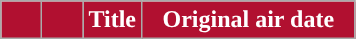<table class=wikitable style="background:#FFFFFF">
<tr style="color:#FFFFFF">
<th style="background:#B11030; width:20px"></th>
<th style="background:#B11030; width:20px"></th>
<th style="background:#B11030;">Title</th>
<th style="background:#B11030; width:135px">Original air date<br>





</th>
</tr>
</table>
